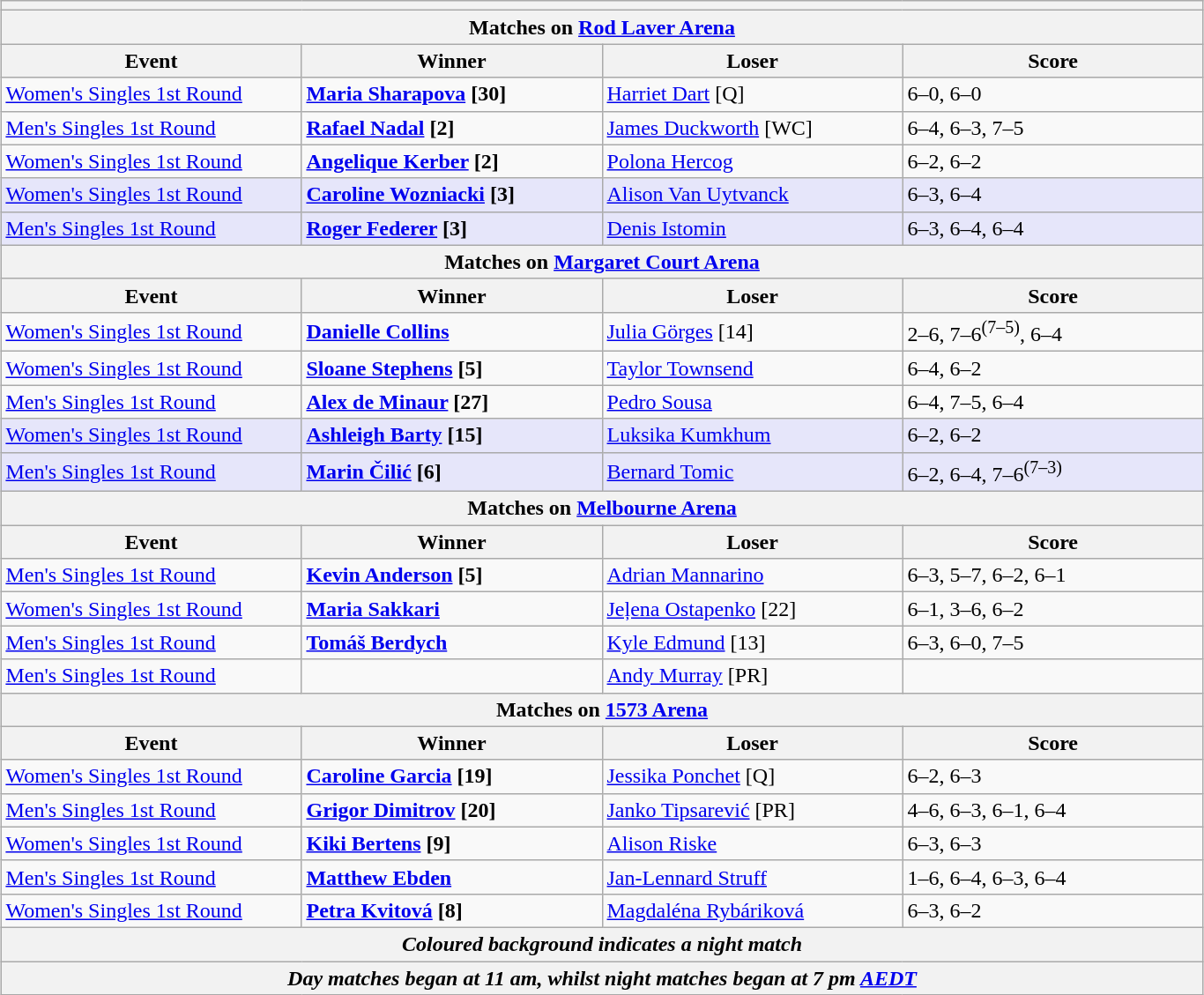<table class="wikitable collapsible uncollapsed" style="margin:1em auto;">
<tr>
<th colspan=4></th>
</tr>
<tr>
<th colspan=4><strong>Matches on <a href='#'>Rod Laver Arena</a></strong></th>
</tr>
<tr>
<th style="width:220px;">Event</th>
<th style="width:220px;">Winner</th>
<th style="width:220px;">Loser</th>
<th style="width:220px;">Score</th>
</tr>
<tr>
<td><a href='#'>Women's Singles 1st Round</a></td>
<td> <strong><a href='#'>Maria Sharapova</a> [30]</strong></td>
<td> <a href='#'>Harriet Dart</a> [Q]</td>
<td>6–0, 6–0</td>
</tr>
<tr>
<td><a href='#'>Men's Singles 1st Round</a></td>
<td> <strong><a href='#'>Rafael Nadal</a> [2]</strong></td>
<td> <a href='#'>James Duckworth</a> [WC]</td>
<td>6–4, 6–3, 7–5</td>
</tr>
<tr>
<td><a href='#'>Women's Singles 1st Round</a></td>
<td> <strong><a href='#'>Angelique Kerber</a> [2]</strong></td>
<td> <a href='#'>Polona Hercog</a></td>
<td>6–2, 6–2</td>
</tr>
<tr bgcolor=lavender>
<td><a href='#'>Women's Singles 1st Round</a></td>
<td> <strong><a href='#'>Caroline Wozniacki</a> [3]</strong></td>
<td> <a href='#'>Alison Van Uytvanck</a></td>
<td>6–3, 6–4</td>
</tr>
<tr bgcolor=lavender>
<td><a href='#'>Men's Singles 1st Round</a></td>
<td> <strong><a href='#'>Roger Federer</a> [3]</strong></td>
<td> <a href='#'>Denis Istomin</a></td>
<td>6–3, 6–4, 6–4</td>
</tr>
<tr>
<th colspan=4><strong>Matches on <a href='#'>Margaret Court Arena</a></strong></th>
</tr>
<tr>
<th style="width:220px;">Event</th>
<th style="width:220px;">Winner</th>
<th style="width:220px;">Loser</th>
<th style="width:220px;">Score</th>
</tr>
<tr>
<td><a href='#'>Women's Singles 1st Round</a></td>
<td> <strong><a href='#'>Danielle Collins</a></strong></td>
<td> <a href='#'>Julia Görges</a> [14]</td>
<td>2–6, 7–6<sup>(7–5)</sup>, 6–4</td>
</tr>
<tr>
<td><a href='#'>Women's Singles 1st Round</a></td>
<td> <strong><a href='#'>Sloane Stephens</a> [5]</strong></td>
<td> <a href='#'>Taylor Townsend</a></td>
<td>6–4, 6–2</td>
</tr>
<tr>
<td><a href='#'>Men's Singles 1st Round</a></td>
<td> <strong><a href='#'>Alex de Minaur</a> [27]</strong></td>
<td> <a href='#'>Pedro Sousa</a></td>
<td>6–4, 7–5, 6–4</td>
</tr>
<tr bgcolor=lavender>
<td><a href='#'>Women's Singles 1st Round</a></td>
<td> <strong><a href='#'>Ashleigh Barty</a> [15]</strong></td>
<td> <a href='#'>Luksika Kumkhum</a></td>
<td>6–2, 6–2</td>
</tr>
<tr bgcolor=lavender>
<td><a href='#'>Men's Singles 1st Round</a></td>
<td> <strong><a href='#'>Marin Čilić</a> [6]</strong></td>
<td> <a href='#'>Bernard Tomic</a></td>
<td>6–2, 6–4, 7–6<sup>(7–3)</sup></td>
</tr>
<tr>
<th colspan=4><strong>Matches on <a href='#'>Melbourne Arena</a></strong></th>
</tr>
<tr>
<th style="width:220px;">Event</th>
<th style="width:220px;">Winner</th>
<th style="width:220px;">Loser</th>
<th style="width:220px;">Score</th>
</tr>
<tr>
<td><a href='#'>Men's Singles 1st Round</a></td>
<td> <strong><a href='#'>Kevin Anderson</a> [5]</strong></td>
<td> <a href='#'>Adrian Mannarino</a></td>
<td>6–3, 5–7, 6–2, 6–1</td>
</tr>
<tr>
<td><a href='#'>Women's Singles 1st Round</a></td>
<td> <strong><a href='#'>Maria Sakkari</a></strong></td>
<td> <a href='#'>Jeļena Ostapenko</a> [22]</td>
<td>6–1, 3–6, 6–2</td>
</tr>
<tr>
<td><a href='#'>Men's Singles 1st Round</a></td>
<td> <strong><a href='#'>Tomáš Berdych</a></strong></td>
<td> <a href='#'>Kyle Edmund</a> [13]</td>
<td>6–3, 6–0, 7–5</td>
</tr>
<tr>
<td><a href='#'>Men's Singles 1st Round</a></td>
<td></td>
<td> <a href='#'>Andy Murray</a> [PR]</td>
<td></td>
</tr>
<tr>
<th colspan=4><strong>Matches on <a href='#'>1573 Arena</a></strong></th>
</tr>
<tr>
<th style="width:220px;">Event</th>
<th style="width:220px;">Winner</th>
<th style="width:220px;">Loser</th>
<th style="width:220px;">Score</th>
</tr>
<tr>
<td><a href='#'>Women's Singles 1st Round</a></td>
<td> <strong><a href='#'>Caroline Garcia</a> [19]</strong></td>
<td> <a href='#'>Jessika Ponchet</a> [Q]</td>
<td>6–2, 6–3</td>
</tr>
<tr>
<td><a href='#'>Men's Singles 1st Round</a></td>
<td> <strong><a href='#'>Grigor Dimitrov</a> [20]</strong></td>
<td> <a href='#'>Janko Tipsarević</a> [PR]</td>
<td>4–6, 6–3, 6–1, 6–4</td>
</tr>
<tr>
<td><a href='#'>Women's Singles 1st Round</a></td>
<td> <strong><a href='#'>Kiki Bertens</a> [9]</strong></td>
<td> <a href='#'>Alison Riske</a></td>
<td>6–3, 6–3</td>
</tr>
<tr>
<td><a href='#'>Men's Singles 1st Round</a></td>
<td> <strong><a href='#'>Matthew Ebden</a></strong></td>
<td> <a href='#'>Jan-Lennard Struff</a></td>
<td>1–6, 6–4, 6–3, 6–4</td>
</tr>
<tr>
<td><a href='#'>Women's Singles 1st Round</a></td>
<td> <strong><a href='#'>Petra Kvitová</a> [8]</strong></td>
<td> <a href='#'>Magdaléna Rybáriková</a></td>
<td>6–3, 6–2</td>
</tr>
<tr>
<th colspan=4><em>Coloured background indicates a night match</em></th>
</tr>
<tr>
<th colspan=4><em>Day matches began at 11 am, whilst night matches began at 7 pm <a href='#'>AEDT</a></em></th>
</tr>
</table>
